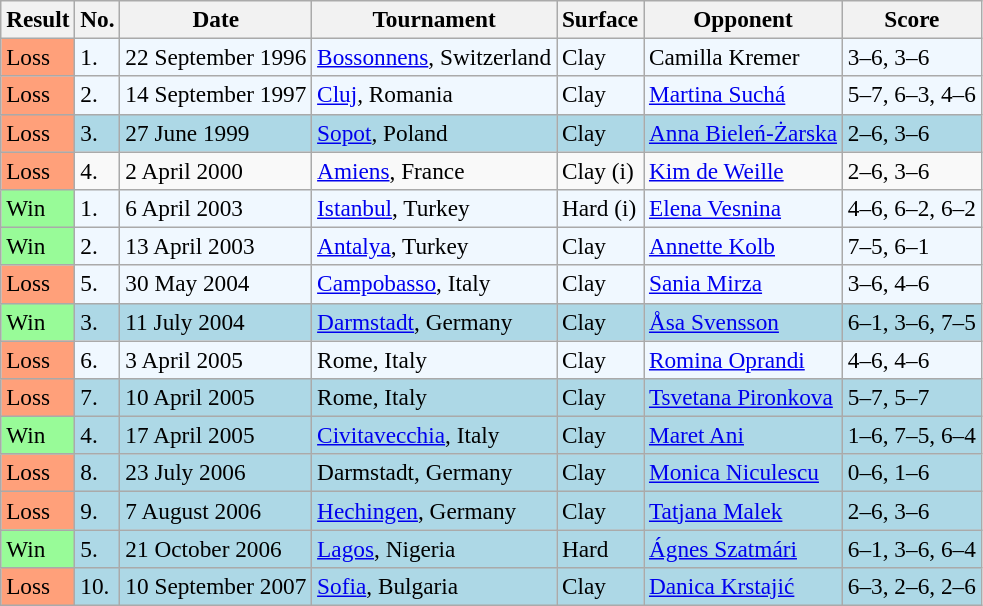<table class="sortable wikitable" style=font-size:97%>
<tr>
<th>Result</th>
<th>No.</th>
<th>Date</th>
<th>Tournament</th>
<th>Surface</th>
<th>Opponent</th>
<th>Score</th>
</tr>
<tr style="background:#f0f8ff;">
<td style="background:#ffa07a;">Loss</td>
<td>1.</td>
<td>22 September 1996</td>
<td><a href='#'>Bossonnens</a>, Switzerland</td>
<td>Clay</td>
<td> Camilla Kremer</td>
<td>3–6, 3–6</td>
</tr>
<tr style="background:#f0f8ff;">
<td style="background:#ffa07a;">Loss</td>
<td>2.</td>
<td>14 September 1997</td>
<td><a href='#'>Cluj</a>, Romania</td>
<td>Clay</td>
<td> <a href='#'>Martina Suchá</a></td>
<td>5–7, 6–3, 4–6</td>
</tr>
<tr style="background:lightblue;">
<td style="background:#ffa07a;">Loss</td>
<td>3.</td>
<td>27 June 1999</td>
<td><a href='#'>Sopot</a>, Poland</td>
<td>Clay</td>
<td> <a href='#'>Anna Bieleń-Żarska</a></td>
<td>2–6, 3–6</td>
</tr>
<tr>
<td style="background:#ffa07a;">Loss</td>
<td>4.</td>
<td>2 April 2000</td>
<td><a href='#'>Amiens</a>, France</td>
<td>Clay (i)</td>
<td> <a href='#'>Kim de Weille</a></td>
<td>2–6, 3–6</td>
</tr>
<tr style="background:#f0f8ff;">
<td style="background:#98fb98;">Win</td>
<td>1.</td>
<td>6 April 2003</td>
<td><a href='#'>Istanbul</a>, Turkey</td>
<td>Hard (i)</td>
<td> <a href='#'>Elena Vesnina</a></td>
<td>4–6, 6–2, 6–2</td>
</tr>
<tr style="background:#f0f8ff;">
<td style="background:#98fb98;">Win</td>
<td>2.</td>
<td>13 April 2003</td>
<td><a href='#'>Antalya</a>, Turkey</td>
<td>Clay</td>
<td> <a href='#'>Annette Kolb</a></td>
<td>7–5, 6–1</td>
</tr>
<tr style="background:#f0f8ff;">
<td style="background:#ffa07a;">Loss</td>
<td>5.</td>
<td>30 May 2004</td>
<td><a href='#'>Campobasso</a>, Italy</td>
<td>Clay</td>
<td> <a href='#'>Sania Mirza</a></td>
<td>3–6, 4–6</td>
</tr>
<tr style="background:lightblue;">
<td style="background:#98fb98;">Win</td>
<td>3.</td>
<td>11 July 2004</td>
<td><a href='#'>Darmstadt</a>, Germany</td>
<td>Clay</td>
<td> <a href='#'>Åsa Svensson</a></td>
<td>6–1, 3–6, 7–5</td>
</tr>
<tr style="background:#f0f8ff;">
<td style="background:#ffa07a;">Loss</td>
<td>6.</td>
<td>3 April 2005</td>
<td>Rome, Italy</td>
<td>Clay</td>
<td> <a href='#'>Romina Oprandi</a></td>
<td>4–6, 4–6</td>
</tr>
<tr style="background:lightblue;">
<td style="background:#ffa07a;">Loss</td>
<td>7.</td>
<td>10 April 2005</td>
<td>Rome, Italy</td>
<td>Clay</td>
<td> <a href='#'>Tsvetana Pironkova</a></td>
<td>5–7, 5–7</td>
</tr>
<tr style="background:lightblue;">
<td style="background:#98fb98;">Win</td>
<td>4.</td>
<td>17 April 2005</td>
<td><a href='#'>Civitavecchia</a>, Italy</td>
<td>Clay</td>
<td> <a href='#'>Maret Ani</a></td>
<td>1–6, 7–5, 6–4</td>
</tr>
<tr style="background:lightblue;">
<td style="background:#ffa07a;">Loss</td>
<td>8.</td>
<td>23 July 2006</td>
<td>Darmstadt, Germany</td>
<td>Clay</td>
<td> <a href='#'>Monica Niculescu</a></td>
<td>0–6, 1–6</td>
</tr>
<tr style="background:lightblue;">
<td style="background:#ffa07a;">Loss</td>
<td>9.</td>
<td>7 August 2006</td>
<td><a href='#'>Hechingen</a>, Germany</td>
<td>Clay</td>
<td> <a href='#'>Tatjana Malek</a></td>
<td>2–6, 3–6</td>
</tr>
<tr style="background:lightblue;">
<td style="background:#98fb98;">Win</td>
<td>5.</td>
<td>21 October 2006</td>
<td><a href='#'>Lagos</a>, Nigeria</td>
<td>Hard</td>
<td> <a href='#'>Ágnes Szatmári</a></td>
<td>6–1, 3–6, 6–4</td>
</tr>
<tr style="background:lightblue;">
<td style="background:#ffa07a;">Loss</td>
<td>10.</td>
<td>10 September 2007</td>
<td><a href='#'>Sofia</a>, Bulgaria</td>
<td>Clay</td>
<td> <a href='#'>Danica Krstajić</a></td>
<td>6–3, 2–6, 2–6</td>
</tr>
</table>
